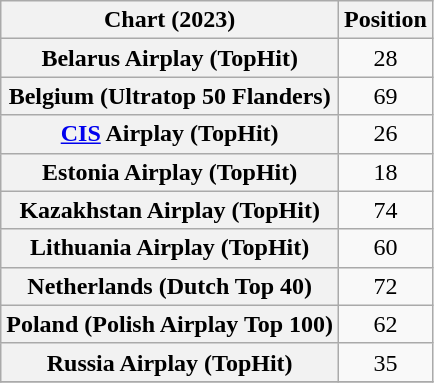<table class="wikitable sortable plainrowheaders" style="text-align:center">
<tr>
<th scope="col">Chart (2023)</th>
<th scope="col">Position</th>
</tr>
<tr>
<th scope="row">Belarus Airplay (TopHit)</th>
<td>28</td>
</tr>
<tr>
<th scope="row">Belgium (Ultratop 50 Flanders)</th>
<td>69</td>
</tr>
<tr>
<th scope="row"><a href='#'>CIS</a> Airplay (TopHit)</th>
<td>26</td>
</tr>
<tr>
<th scope="row">Estonia Airplay (TopHit)</th>
<td>18</td>
</tr>
<tr>
<th scope="row">Kazakhstan Airplay (TopHit)</th>
<td>74</td>
</tr>
<tr>
<th scope="row">Lithuania Airplay (TopHit)</th>
<td>60</td>
</tr>
<tr>
<th scope="row">Netherlands (Dutch Top 40)</th>
<td>72</td>
</tr>
<tr>
<th scope="row">Poland (Polish Airplay Top 100)</th>
<td>62</td>
</tr>
<tr>
<th scope="row">Russia Airplay (TopHit)</th>
<td>35</td>
</tr>
<tr>
</tr>
</table>
